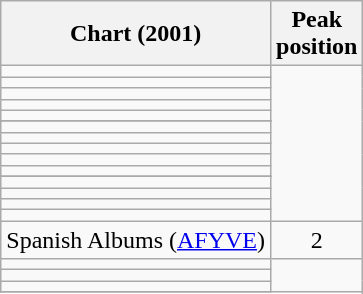<table class="wikitable sortable plainrowheaders">
<tr>
<th>Chart (2001)</th>
<th>Peak<br>position</th>
</tr>
<tr>
<td></td>
</tr>
<tr>
<td></td>
</tr>
<tr>
<td></td>
</tr>
<tr>
<td></td>
</tr>
<tr>
<td></td>
</tr>
<tr>
</tr>
<tr>
<td></td>
</tr>
<tr>
<td></td>
</tr>
<tr>
<td></td>
</tr>
<tr>
<td></td>
</tr>
<tr>
<td></td>
</tr>
<tr>
</tr>
<tr>
<td></td>
</tr>
<tr>
<td></td>
</tr>
<tr>
<td></td>
</tr>
<tr>
<td></td>
</tr>
<tr>
<td>Spanish Albums (<a href='#'>AFYVE</a>)</td>
<td align="center">2</td>
</tr>
<tr>
<td></td>
</tr>
<tr>
<td></td>
</tr>
<tr>
<td></td>
</tr>
<tr>
</tr>
</table>
